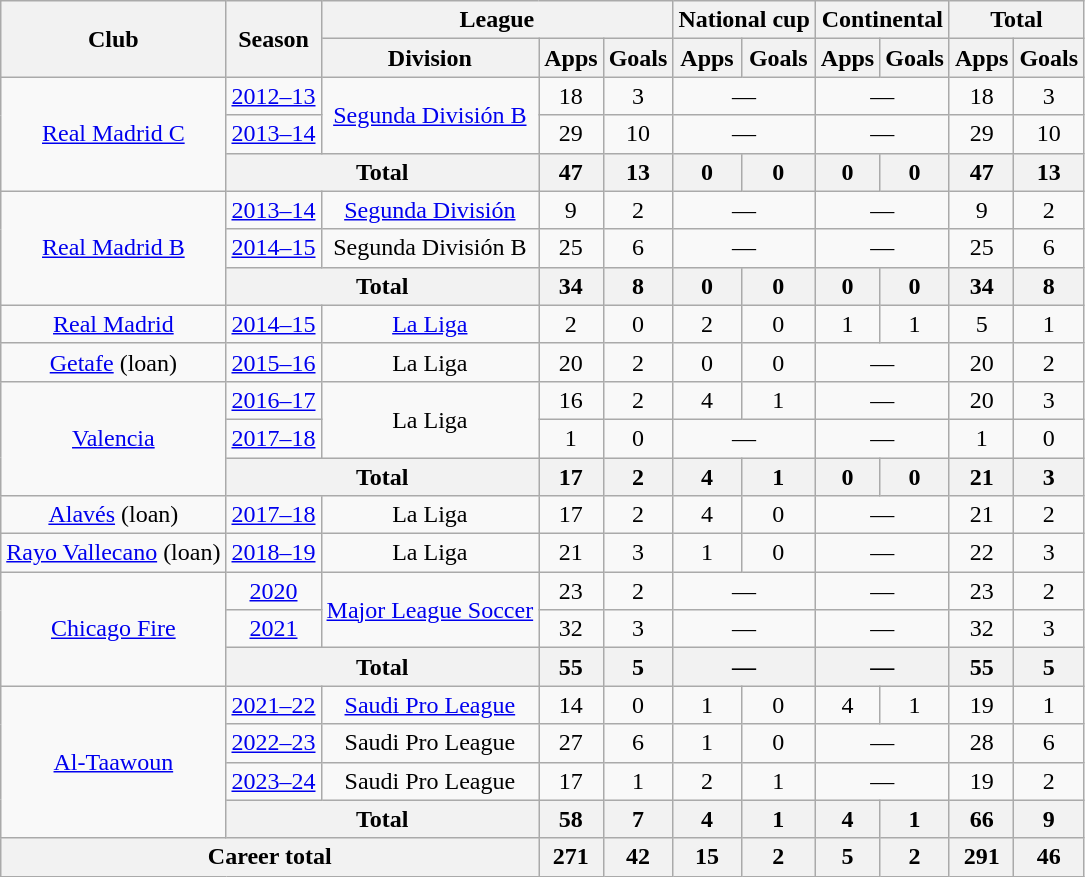<table class="wikitable" style="text-align:center">
<tr>
<th rowspan="2">Club</th>
<th rowspan="2">Season</th>
<th colspan="3">League</th>
<th colspan="2">National cup</th>
<th colspan="2">Continental</th>
<th colspan="2">Total</th>
</tr>
<tr>
<th>Division</th>
<th>Apps</th>
<th>Goals</th>
<th>Apps</th>
<th>Goals</th>
<th>Apps</th>
<th>Goals</th>
<th>Apps</th>
<th>Goals</th>
</tr>
<tr>
<td rowspan="3"><a href='#'>Real Madrid C</a></td>
<td><a href='#'>2012–13</a></td>
<td rowspan="2"><a href='#'>Segunda División B</a></td>
<td>18</td>
<td>3</td>
<td colspan="2">—</td>
<td colspan="2">—</td>
<td>18</td>
<td>3</td>
</tr>
<tr>
<td><a href='#'>2013–14</a></td>
<td>29</td>
<td>10</td>
<td colspan="2">—</td>
<td colspan="2">—</td>
<td>29</td>
<td>10</td>
</tr>
<tr>
<th colspan="2">Total</th>
<th>47</th>
<th>13</th>
<th>0</th>
<th>0</th>
<th>0</th>
<th>0</th>
<th>47</th>
<th>13</th>
</tr>
<tr>
<td rowspan="3"><a href='#'>Real Madrid B</a></td>
<td><a href='#'>2013–14</a></td>
<td><a href='#'>Segunda División</a></td>
<td>9</td>
<td>2</td>
<td colspan="2">—</td>
<td colspan="2">—</td>
<td>9</td>
<td>2</td>
</tr>
<tr>
<td><a href='#'>2014–15</a></td>
<td>Segunda División B</td>
<td>25</td>
<td>6</td>
<td colspan="2">—</td>
<td colspan="2">—</td>
<td>25</td>
<td>6</td>
</tr>
<tr>
<th colspan="2">Total</th>
<th>34</th>
<th>8</th>
<th>0</th>
<th>0</th>
<th>0</th>
<th>0</th>
<th>34</th>
<th>8</th>
</tr>
<tr>
<td><a href='#'>Real Madrid</a></td>
<td><a href='#'>2014–15</a></td>
<td><a href='#'>La Liga</a></td>
<td>2</td>
<td>0</td>
<td>2</td>
<td>0</td>
<td>1</td>
<td>1</td>
<td>5</td>
<td>1</td>
</tr>
<tr>
<td><a href='#'>Getafe</a> (loan)</td>
<td><a href='#'>2015–16</a></td>
<td>La Liga</td>
<td>20</td>
<td>2</td>
<td>0</td>
<td>0</td>
<td colspan="2">—</td>
<td>20</td>
<td>2</td>
</tr>
<tr>
<td rowspan="3"><a href='#'>Valencia</a></td>
<td><a href='#'>2016–17</a></td>
<td rowspan="2">La Liga</td>
<td>16</td>
<td>2</td>
<td>4</td>
<td>1</td>
<td colspan="2">—</td>
<td>20</td>
<td>3</td>
</tr>
<tr>
<td><a href='#'>2017–18</a></td>
<td>1</td>
<td>0</td>
<td colspan="2">—</td>
<td colspan="2">—</td>
<td>1</td>
<td>0</td>
</tr>
<tr>
<th colspan="2">Total</th>
<th>17</th>
<th>2</th>
<th>4</th>
<th>1</th>
<th>0</th>
<th>0</th>
<th>21</th>
<th>3</th>
</tr>
<tr>
<td><a href='#'>Alavés</a> (loan)</td>
<td><a href='#'>2017–18</a></td>
<td>La Liga</td>
<td>17</td>
<td>2</td>
<td>4</td>
<td>0</td>
<td colspan="2">—</td>
<td>21</td>
<td>2</td>
</tr>
<tr>
<td><a href='#'>Rayo Vallecano</a> (loan)</td>
<td><a href='#'>2018–19</a></td>
<td>La Liga</td>
<td>21</td>
<td>3</td>
<td>1</td>
<td>0</td>
<td colspan="2">—</td>
<td>22</td>
<td>3</td>
</tr>
<tr>
<td rowspan="3"><a href='#'>Chicago Fire</a></td>
<td><a href='#'>2020</a></td>
<td rowspan="2"><a href='#'>Major League Soccer</a></td>
<td>23</td>
<td>2</td>
<td colspan="2">—</td>
<td colspan="2">—</td>
<td>23</td>
<td>2</td>
</tr>
<tr>
<td><a href='#'>2021</a></td>
<td>32</td>
<td>3</td>
<td colspan="2">—</td>
<td colspan="2">—</td>
<td>32</td>
<td>3</td>
</tr>
<tr>
<th colspan="2">Total</th>
<th>55</th>
<th>5</th>
<th colspan="2">—</th>
<th colspan="2">—</th>
<th>55</th>
<th>5</th>
</tr>
<tr>
<td rowspan="4"><a href='#'>Al-Taawoun</a></td>
<td><a href='#'>2021–22</a></td>
<td><a href='#'>Saudi Pro League</a></td>
<td>14</td>
<td>0</td>
<td>1</td>
<td>0</td>
<td>4</td>
<td>1</td>
<td>19</td>
<td>1</td>
</tr>
<tr>
<td><a href='#'>2022–23</a></td>
<td>Saudi Pro League</td>
<td>27</td>
<td>6</td>
<td>1</td>
<td>0</td>
<td colspan="2">—</td>
<td>28</td>
<td>6</td>
</tr>
<tr>
<td><a href='#'>2023–24</a></td>
<td>Saudi Pro League</td>
<td>17</td>
<td>1</td>
<td>2</td>
<td>1</td>
<td colspan="2">—</td>
<td>19</td>
<td>2</td>
</tr>
<tr>
<th colspan="2">Total</th>
<th>58</th>
<th>7</th>
<th>4</th>
<th>1</th>
<th>4</th>
<th>1</th>
<th>66</th>
<th>9</th>
</tr>
<tr>
<th colspan="3">Career total</th>
<th>271</th>
<th>42</th>
<th>15</th>
<th>2</th>
<th>5</th>
<th>2</th>
<th>291</th>
<th>46</th>
</tr>
</table>
